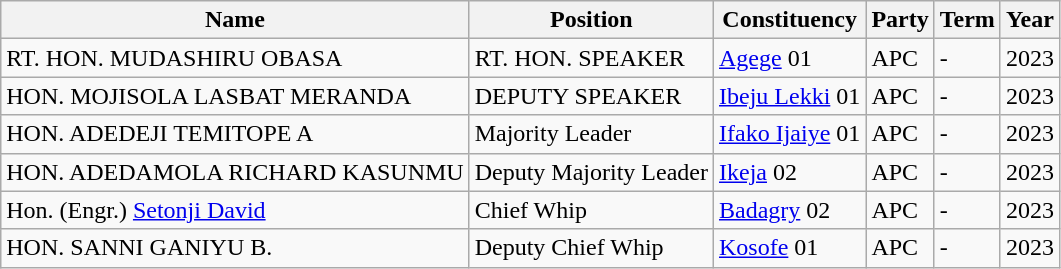<table class="wikitable">
<tr>
<th>Name</th>
<th>Position</th>
<th>Constituency</th>
<th>Party</th>
<th>Term</th>
<th>Year</th>
</tr>
<tr>
<td>RT. HON. MUDASHIRU OBASA</td>
<td>RT. HON. SPEAKER</td>
<td><a href='#'>Agege</a> 01</td>
<td>APC</td>
<td>-</td>
<td>2023</td>
</tr>
<tr>
<td>HON. MOJISOLA LASBAT MERANDA</td>
<td>DEPUTY SPEAKER</td>
<td><a href='#'>Ibeju Lekki</a> 01</td>
<td>APC</td>
<td>-</td>
<td>2023</td>
</tr>
<tr>
<td>HON. ADEDEJI TEMITOPE A</td>
<td>Majority Leader</td>
<td><a href='#'>Ifako Ijaiye</a> 01</td>
<td>APC</td>
<td>-</td>
<td>2023</td>
</tr>
<tr>
<td>HON. ADEDAMOLA RICHARD KASUNMU</td>
<td>Deputy Majority Leader</td>
<td><a href='#'>Ikeja</a> 02</td>
<td>APC</td>
<td>-</td>
<td>2023</td>
</tr>
<tr>
<td>Hon. (Engr.) <a href='#'>Setonji David</a></td>
<td>Chief Whip</td>
<td><a href='#'>Badagry</a> 02</td>
<td>APC</td>
<td>-</td>
<td>2023</td>
</tr>
<tr>
<td>HON. SANNI GANIYU B.</td>
<td>Deputy Chief Whip</td>
<td><a href='#'>Kosofe</a> 01</td>
<td>APC</td>
<td>-</td>
<td>2023</td>
</tr>
</table>
